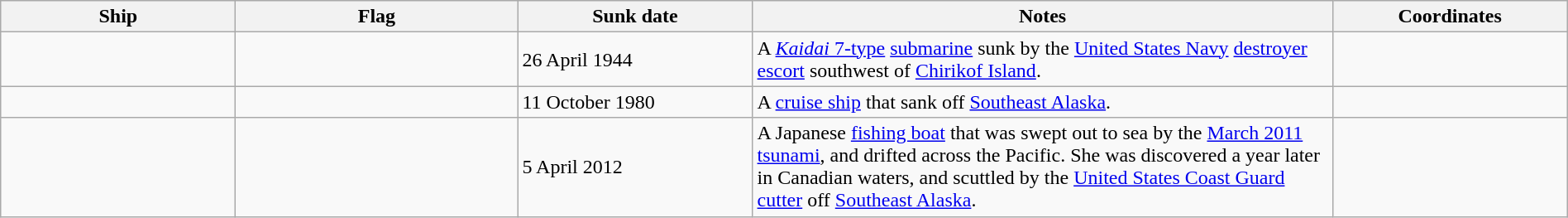<table class="wikitable sortable" style="width:100%" |>
<tr>
<th width="15%">Ship</th>
<th width="18%">Flag</th>
<th width="15%" align="right">Sunk date</th>
<th width="37%">Notes</th>
<th width="15%">Coordinates</th>
</tr>
<tr>
<td scope="row" data-sort-value="I-180"></td>
<td></td>
<td>26 April 1944</td>
<td>A <a href='#'><em>Kaidai</em> 7-type</a> <a href='#'>submarine</a> sunk by the <a href='#'>United States Navy</a>  <a href='#'>destroyer escort</a>  southwest of <a href='#'>Chirikof Island</a>.</td>
<td></td>
</tr>
<tr>
<td scope="row" data-sort-value="Prinsendam"></td>
<td></td>
<td>11 October 1980</td>
<td>A <a href='#'>cruise ship</a> that sank off <a href='#'>Southeast Alaska</a>.</td>
<td></td>
</tr>
<tr>
<td scope="row" data-sort-value="Ryou-Un Maru"></td>
<td></td>
<td>5 April 2012</td>
<td>A Japanese <a href='#'>fishing boat</a> that was swept out to sea by the <a href='#'>March 2011 tsunami</a>, and drifted across the Pacific. She was discovered a year later in Canadian waters, and scuttled by the <a href='#'>United States Coast Guard</a> <a href='#'>cutter</a>   off <a href='#'>Southeast Alaska</a>.</td>
<td></td>
</tr>
</table>
